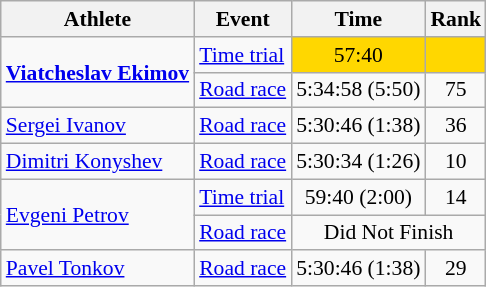<table class=wikitable style="font-size:90%">
<tr>
<th>Athlete</th>
<th>Event</th>
<th>Time</th>
<th>Rank</th>
</tr>
<tr>
<td rowspan=2><strong><a href='#'>Viatcheslav Ekimov</a></strong></td>
<td><a href='#'>Time trial</a></td>
<td align=center bgcolor=gold>57:40</td>
<td align=center bgcolor=gold></td>
</tr>
<tr>
<td><a href='#'>Road race</a></td>
<td align=center>5:34:58  (5:50)</td>
<td align=center>75</td>
</tr>
<tr>
<td><a href='#'>Sergei Ivanov</a></td>
<td><a href='#'>Road race</a></td>
<td align=center>5:30:46  (1:38)</td>
<td align=center>36</td>
</tr>
<tr>
<td><a href='#'>Dimitri Konyshev</a></td>
<td><a href='#'>Road race</a></td>
<td align=center>5:30:34  (1:26)</td>
<td align=center>10</td>
</tr>
<tr>
<td rowspan=2><a href='#'>Evgeni Petrov</a></td>
<td><a href='#'>Time trial</a></td>
<td align=center>59:40  (2:00)</td>
<td align=center>14</td>
</tr>
<tr>
<td><a href='#'>Road race</a></td>
<td colspan=2 align=center>Did Not Finish</td>
</tr>
<tr>
<td><a href='#'>Pavel Tonkov</a></td>
<td><a href='#'>Road race</a></td>
<td align=center>5:30:46  (1:38)</td>
<td align=center>29</td>
</tr>
</table>
